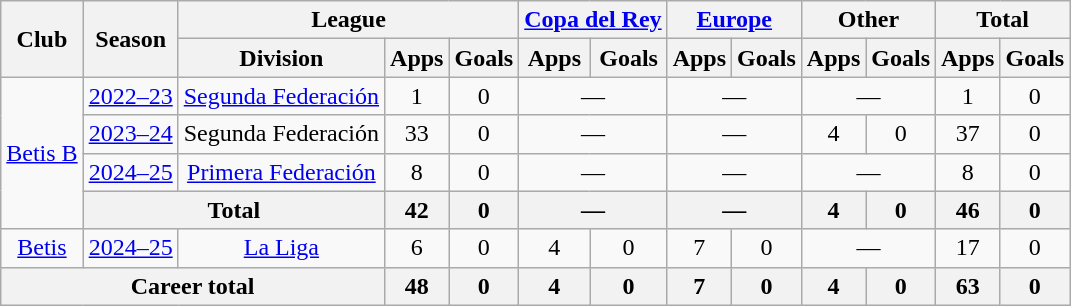<table class="wikitable" style="text-align:center">
<tr>
<th rowspan="2">Club</th>
<th rowspan="2">Season</th>
<th colspan="3">League</th>
<th colspan="2"><a href='#'>Copa del Rey</a></th>
<th colspan="2"><a href='#'>Europe</a></th>
<th colspan="2">Other</th>
<th colspan="2">Total</th>
</tr>
<tr>
<th>Division</th>
<th>Apps</th>
<th>Goals</th>
<th>Apps</th>
<th>Goals</th>
<th>Apps</th>
<th>Goals</th>
<th>Apps</th>
<th>Goals</th>
<th>Apps</th>
<th>Goals</th>
</tr>
<tr>
<td rowspan="4"><a href='#'>Betis B</a></td>
<td><a href='#'>2022–23</a></td>
<td><a href='#'>Segunda Federación</a></td>
<td>1</td>
<td>0</td>
<td colspan="2">—</td>
<td colspan="2">—</td>
<td colspan="2">—</td>
<td>1</td>
<td>0</td>
</tr>
<tr>
<td><a href='#'>2023–24</a></td>
<td>Segunda Federación</td>
<td>33</td>
<td>0</td>
<td colspan="2">—</td>
<td colspan="2">—</td>
<td>4</td>
<td>0</td>
<td>37</td>
<td>0</td>
</tr>
<tr>
<td><a href='#'>2024–25</a></td>
<td><a href='#'>Primera Federación</a></td>
<td>8</td>
<td>0</td>
<td colspan="2">—</td>
<td colspan="2">—</td>
<td colspan="2">—</td>
<td>8</td>
<td>0</td>
</tr>
<tr>
<th colspan="2">Total</th>
<th>42</th>
<th>0</th>
<th colspan="2">—</th>
<th colspan="2">—</th>
<th>4</th>
<th>0</th>
<th>46</th>
<th>0</th>
</tr>
<tr>
<td><a href='#'>Betis</a></td>
<td><a href='#'>2024–25</a></td>
<td><a href='#'>La Liga</a></td>
<td>6</td>
<td>0</td>
<td>4</td>
<td>0</td>
<td>7</td>
<td>0</td>
<td colspan="2">—</td>
<td>17</td>
<td>0</td>
</tr>
<tr>
<th colspan="3">Career total</th>
<th>48</th>
<th>0</th>
<th>4</th>
<th>0</th>
<th>7</th>
<th>0</th>
<th>4</th>
<th>0</th>
<th>63</th>
<th>0</th>
</tr>
</table>
